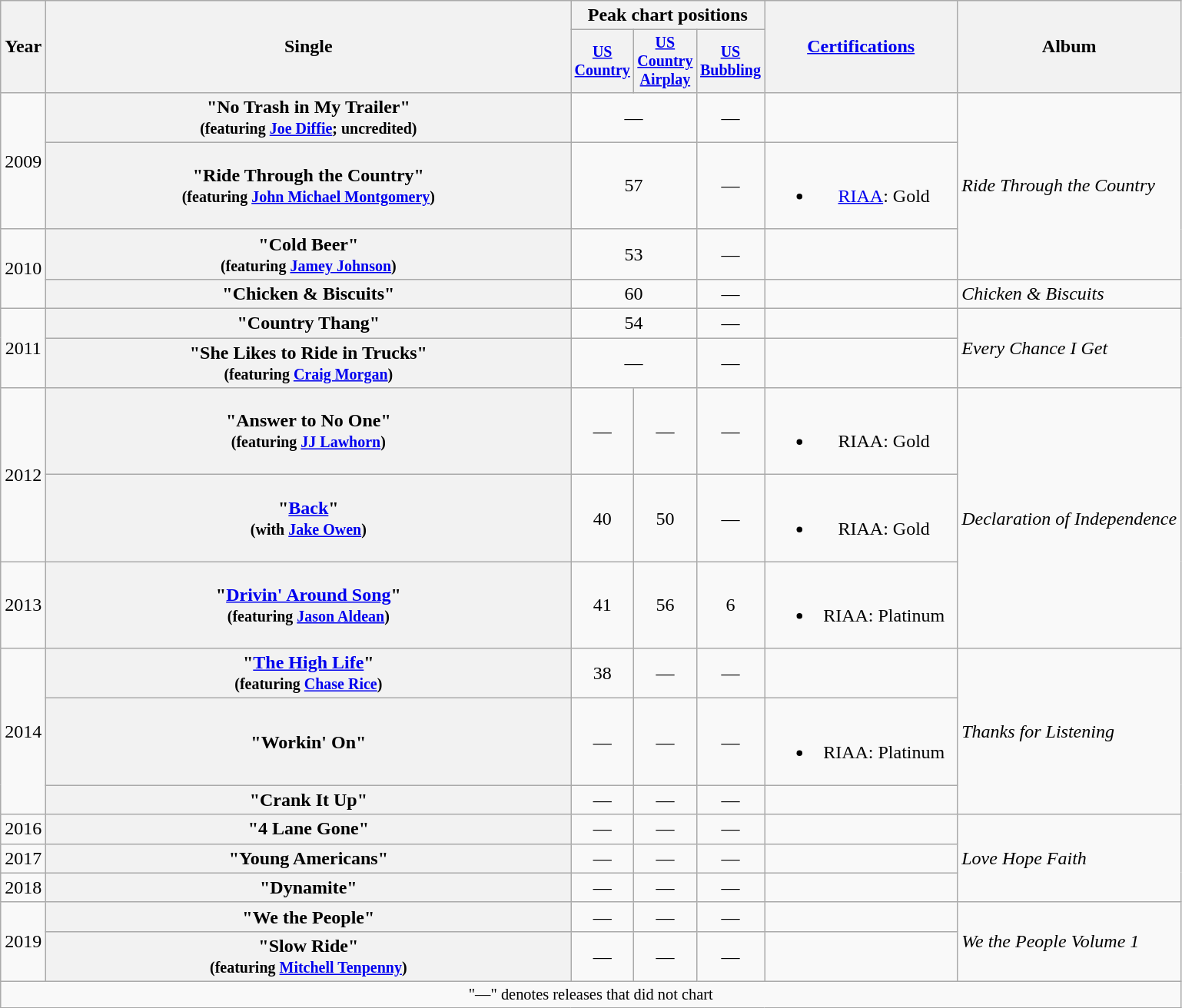<table class="wikitable plainrowheaders" style="text-align:center;">
<tr>
<th rowspan="2">Year</th>
<th rowspan="2" style="width:28em;">Single</th>
<th colspan="3">Peak chart positions</th>
<th rowspan="2" style="width:10em;"><a href='#'>Certifications</a></th>
<th rowspan="2">Album</th>
</tr>
<tr style="font-size:smaller;">
<th style="width:45px;"><a href='#'>US Country</a><br></th>
<th style="width:45px;"><a href='#'>US Country Airplay</a><br></th>
<th style="width:45px;"><a href='#'>US Bubbling</a><br></th>
</tr>
<tr>
<td rowspan="2">2009</td>
<th scope="row">"No Trash in My Trailer" <br><small>(featuring <a href='#'>Joe Diffie</a>; uncredited)</small></th>
<td colspan="2">—</td>
<td>—</td>
<td></td>
<td style="text-align:left;" rowspan="3"><em>Ride Through the Country</em></td>
</tr>
<tr>
<th scope="row">"Ride Through the Country" <br><small>(featuring <a href='#'>John Michael Montgomery</a>)</small></th>
<td colspan="2">57</td>
<td>—</td>
<td><br><ul><li><a href='#'>RIAA</a>: Gold</li></ul></td>
</tr>
<tr>
<td rowspan="2">2010</td>
<th scope="row">"Cold Beer" <br><small>(featuring <a href='#'>Jamey Johnson</a>)</small></th>
<td colspan="2">53</td>
<td>—</td>
<td></td>
</tr>
<tr>
<th scope="row">"Chicken & Biscuits" <br></th>
<td colspan="2">60</td>
<td>—</td>
<td></td>
<td style="text-align:left;"><em>Chicken & Biscuits</em></td>
</tr>
<tr>
<td rowspan="2">2011</td>
<th scope="row">"Country Thang" <br></th>
<td colspan="2">54</td>
<td>—</td>
<td></td>
<td style="text-align:left;" rowspan="2"><em>Every Chance I Get</em></td>
</tr>
<tr>
<th scope="row">"She Likes to Ride in Trucks" <br><small>(featuring <a href='#'>Craig Morgan</a>)</small></th>
<td colspan="2">—</td>
<td>—</td>
<td></td>
</tr>
<tr>
<td rowspan="2">2012</td>
<th scope="row">"Answer to No One" <br><small>(featuring <a href='#'>JJ Lawhorn</a>)</small></th>
<td>—</td>
<td>—</td>
<td>—</td>
<td><br><ul><li>RIAA: Gold</li></ul></td>
<td style="text-align:left;" rowspan="3"><em>Declaration of Independence</em></td>
</tr>
<tr>
<th scope="row">"<a href='#'>Back</a>" <br><small>(with <a href='#'>Jake Owen</a>)</small></th>
<td>40</td>
<td>50</td>
<td>—</td>
<td><br><ul><li>RIAA: Gold</li></ul></td>
</tr>
<tr>
<td>2013</td>
<th scope="row">"<a href='#'>Drivin' Around Song</a>" <br><small>(featuring <a href='#'>Jason Aldean</a>)</small></th>
<td>41</td>
<td>56</td>
<td>6</td>
<td><br><ul><li>RIAA: Platinum</li></ul></td>
</tr>
<tr>
<td rowspan="3">2014</td>
<th scope="row">"<a href='#'>The High Life</a>" <br><small>(featuring <a href='#'>Chase Rice</a>)</small></th>
<td>38</td>
<td>—</td>
<td>—</td>
<td></td>
<td style="text-align:left;" rowspan="3"><em>Thanks for Listening</em></td>
</tr>
<tr>
<th scope="row">"Workin' On"</th>
<td>—</td>
<td>—</td>
<td>—</td>
<td><br><ul><li>RIAA: Platinum</li></ul></td>
</tr>
<tr>
<th scope="row">"Crank It Up"</th>
<td>—</td>
<td>—</td>
<td>—</td>
<td></td>
</tr>
<tr>
<td>2016</td>
<th scope="row">"4 Lane Gone"</th>
<td>—</td>
<td>—</td>
<td>—</td>
<td></td>
<td style="text-align:left;" rowspan="3"><em>Love Hope Faith</em></td>
</tr>
<tr>
<td>2017</td>
<th scope="row">"Young Americans" <br></th>
<td>—</td>
<td>—</td>
<td>—</td>
<td></td>
</tr>
<tr>
<td>2018</td>
<th scope="row">"Dynamite" <br></th>
<td>—</td>
<td>—</td>
<td>—</td>
<td></td>
</tr>
<tr>
<td rowspan="2">2019</td>
<th scope="row">"We the People"</th>
<td>—</td>
<td>—</td>
<td>—</td>
<td></td>
<td style="text-align:left;" rowspan="2"><em>We the People Volume 1</em></td>
</tr>
<tr>
<th scope="row">"Slow Ride" <br><small>(featuring <a href='#'>Mitchell Tenpenny</a>)</small></th>
<td>—</td>
<td>—</td>
<td>—</td>
<td></td>
</tr>
<tr>
<td colspan="7" style="font-size:85%">"—" denotes releases that did not chart</td>
</tr>
</table>
